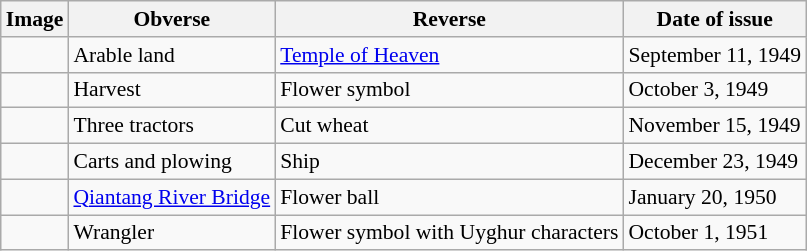<table class="wikitable" style="font-size:90%">
<tr>
<th>Image</th>
<th>Obverse</th>
<th>Reverse</th>
<th>Date of issue</th>
</tr>
<tr>
<td></td>
<td>Arable land</td>
<td><a href='#'>Temple of Heaven</a></td>
<td>September 11, 1949</td>
</tr>
<tr>
<td></td>
<td>Harvest</td>
<td>Flower symbol</td>
<td>October 3, 1949</td>
</tr>
<tr>
<td></td>
<td>Three tractors</td>
<td>Cut wheat</td>
<td>November 15, 1949</td>
</tr>
<tr>
<td></td>
<td>Carts and plowing</td>
<td>Ship</td>
<td>December 23, 1949</td>
</tr>
<tr>
<td></td>
<td><a href='#'>Qiantang River Bridge</a></td>
<td>Flower ball</td>
<td>January 20, 1950</td>
</tr>
<tr>
<td></td>
<td>Wrangler</td>
<td>Flower symbol with Uyghur characters</td>
<td>October 1, 1951</td>
</tr>
</table>
